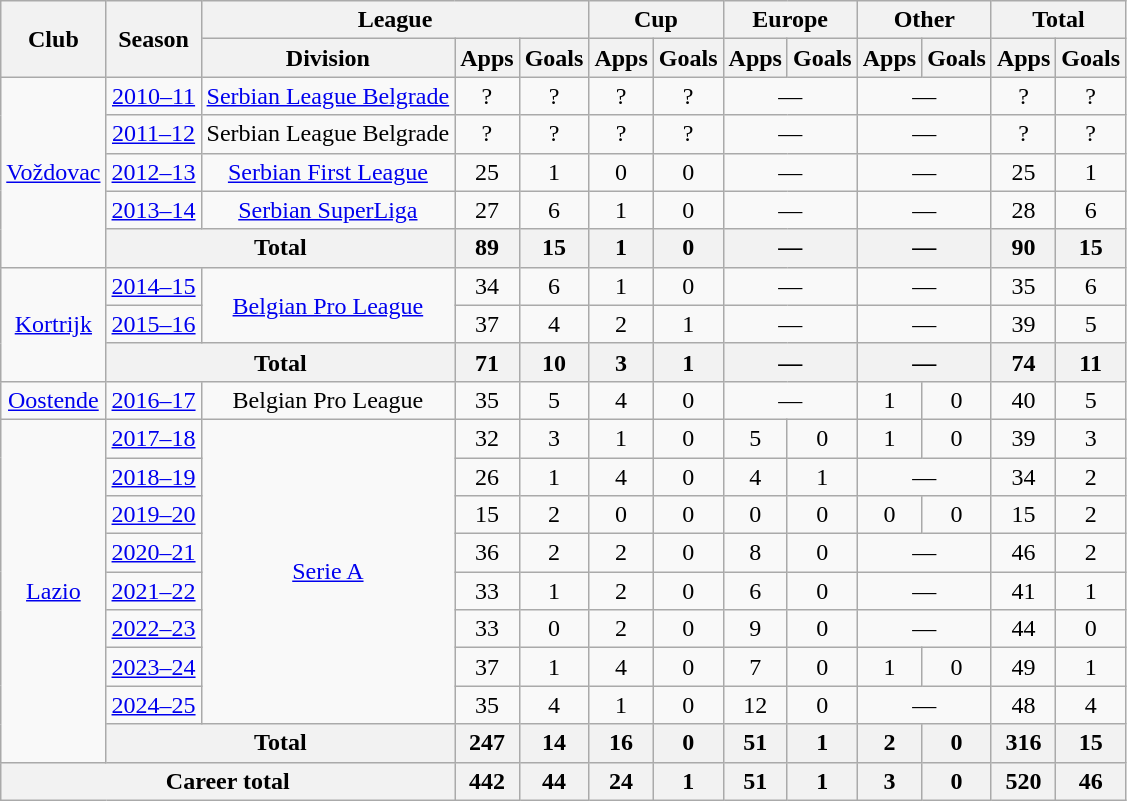<table class="wikitable" style="text-align:center">
<tr>
<th rowspan="2">Club</th>
<th rowspan="2">Season</th>
<th colspan="3">League</th>
<th colspan="2">Cup</th>
<th colspan="2">Europe</th>
<th colspan="2">Other</th>
<th colspan="2">Total</th>
</tr>
<tr>
<th>Division</th>
<th>Apps</th>
<th>Goals</th>
<th>Apps</th>
<th>Goals</th>
<th>Apps</th>
<th>Goals</th>
<th>Apps</th>
<th>Goals</th>
<th>Apps</th>
<th>Goals</th>
</tr>
<tr>
<td rowspan="5"><a href='#'>Voždovac</a></td>
<td><a href='#'>2010–11</a></td>
<td><a href='#'>Serbian League Belgrade</a></td>
<td>?</td>
<td>?</td>
<td>?</td>
<td>?</td>
<td colspan="2">—</td>
<td colspan="2">—</td>
<td>?</td>
<td>?</td>
</tr>
<tr>
<td><a href='#'>2011–12</a></td>
<td>Serbian League Belgrade</td>
<td>?</td>
<td>?</td>
<td>?</td>
<td>?</td>
<td colspan="2">—</td>
<td colspan="2">—</td>
<td>?</td>
<td>?</td>
</tr>
<tr>
<td><a href='#'>2012–13</a></td>
<td><a href='#'>Serbian First League</a></td>
<td>25</td>
<td>1</td>
<td>0</td>
<td>0</td>
<td colspan="2">—</td>
<td colspan="2">—</td>
<td>25</td>
<td>1</td>
</tr>
<tr>
<td><a href='#'>2013–14</a></td>
<td><a href='#'>Serbian SuperLiga</a></td>
<td>27</td>
<td>6</td>
<td>1</td>
<td>0</td>
<td colspan="2">—</td>
<td colspan="2">—</td>
<td>28</td>
<td>6</td>
</tr>
<tr>
<th colspan="2">Total</th>
<th>89</th>
<th>15</th>
<th>1</th>
<th>0</th>
<th colspan="2">—</th>
<th colspan="2">—</th>
<th>90</th>
<th>15</th>
</tr>
<tr>
<td rowspan="3"><a href='#'>Kortrijk</a></td>
<td><a href='#'>2014–15</a></td>
<td rowspan="2"><a href='#'>Belgian Pro League</a></td>
<td>34</td>
<td>6</td>
<td>1</td>
<td>0</td>
<td colspan="2">—</td>
<td colspan="2">—</td>
<td>35</td>
<td>6</td>
</tr>
<tr>
<td><a href='#'>2015–16</a></td>
<td>37</td>
<td>4</td>
<td>2</td>
<td>1</td>
<td colspan="2">—</td>
<td colspan="2">—</td>
<td>39</td>
<td>5</td>
</tr>
<tr>
<th colspan="2">Total</th>
<th>71</th>
<th>10</th>
<th>3</th>
<th>1</th>
<th colspan="2">—</th>
<th colspan="2">—</th>
<th>74</th>
<th>11</th>
</tr>
<tr>
<td><a href='#'>Oostende</a></td>
<td><a href='#'>2016–17</a></td>
<td>Belgian Pro League</td>
<td>35</td>
<td>5</td>
<td>4</td>
<td>0</td>
<td colspan="2">—</td>
<td>1</td>
<td>0</td>
<td>40</td>
<td>5</td>
</tr>
<tr>
<td rowspan="9"><a href='#'>Lazio</a></td>
<td><a href='#'>2017–18</a></td>
<td rowspan="8"><a href='#'>Serie A</a></td>
<td>32</td>
<td>3</td>
<td>1</td>
<td>0</td>
<td>5</td>
<td>0</td>
<td>1</td>
<td>0</td>
<td>39</td>
<td>3</td>
</tr>
<tr>
<td><a href='#'>2018–19</a></td>
<td>26</td>
<td>1</td>
<td>4</td>
<td>0</td>
<td>4</td>
<td>1</td>
<td colspan="2">—</td>
<td>34</td>
<td>2</td>
</tr>
<tr>
<td><a href='#'>2019–20</a></td>
<td>15</td>
<td>2</td>
<td>0</td>
<td>0</td>
<td>0</td>
<td>0</td>
<td>0</td>
<td>0</td>
<td>15</td>
<td>2</td>
</tr>
<tr>
<td><a href='#'>2020–21</a></td>
<td>36</td>
<td>2</td>
<td>2</td>
<td>0</td>
<td>8</td>
<td>0</td>
<td colspan="2">—</td>
<td>46</td>
<td>2</td>
</tr>
<tr>
<td><a href='#'>2021–22</a></td>
<td>33</td>
<td>1</td>
<td>2</td>
<td>0</td>
<td>6</td>
<td>0</td>
<td colspan="2">—</td>
<td>41</td>
<td>1</td>
</tr>
<tr>
<td><a href='#'>2022–23</a></td>
<td>33</td>
<td>0</td>
<td>2</td>
<td>0</td>
<td>9</td>
<td>0</td>
<td colspan="2">—</td>
<td>44</td>
<td>0</td>
</tr>
<tr>
<td><a href='#'>2023–24</a></td>
<td>37</td>
<td>1</td>
<td>4</td>
<td>0</td>
<td>7</td>
<td>0</td>
<td>1</td>
<td>0</td>
<td>49</td>
<td>1</td>
</tr>
<tr>
<td><a href='#'>2024–25</a></td>
<td>35</td>
<td>4</td>
<td>1</td>
<td>0</td>
<td>12</td>
<td>0</td>
<td colspan="2">—</td>
<td>48</td>
<td>4</td>
</tr>
<tr>
<th colspan="2">Total</th>
<th>247</th>
<th>14</th>
<th>16</th>
<th>0</th>
<th>51</th>
<th>1</th>
<th>2</th>
<th>0</th>
<th>316</th>
<th>15</th>
</tr>
<tr>
<th colspan="3">Career total</th>
<th>442</th>
<th>44</th>
<th>24</th>
<th>1</th>
<th>51</th>
<th>1</th>
<th>3</th>
<th>0</th>
<th>520</th>
<th>46</th>
</tr>
</table>
